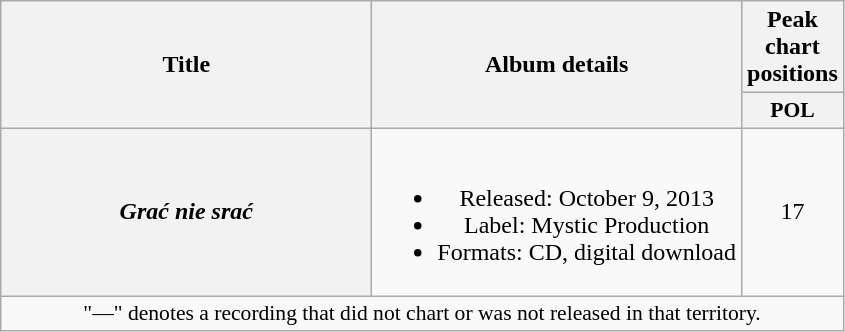<table class="wikitable plainrowheaders" style="text-align:center;">
<tr>
<th scope="col" rowspan="2" style="width:15em;">Title</th>
<th scope="col" rowspan="2">Album details</th>
<th scope="col" colspan="1">Peak chart positions</th>
</tr>
<tr>
<th scope="col" style="width:3em;font-size:90%;">POL<br></th>
</tr>
<tr>
<th scope="row"><em>Grać nie srać</em></th>
<td><br><ul><li>Released: October 9, 2013</li><li>Label: Mystic Production</li><li>Formats: CD, digital download</li></ul></td>
<td>17</td>
</tr>
<tr>
<td colspan="20" style="font-size:90%">"—" denotes a recording that did not chart or was not released in that territory.</td>
</tr>
</table>
